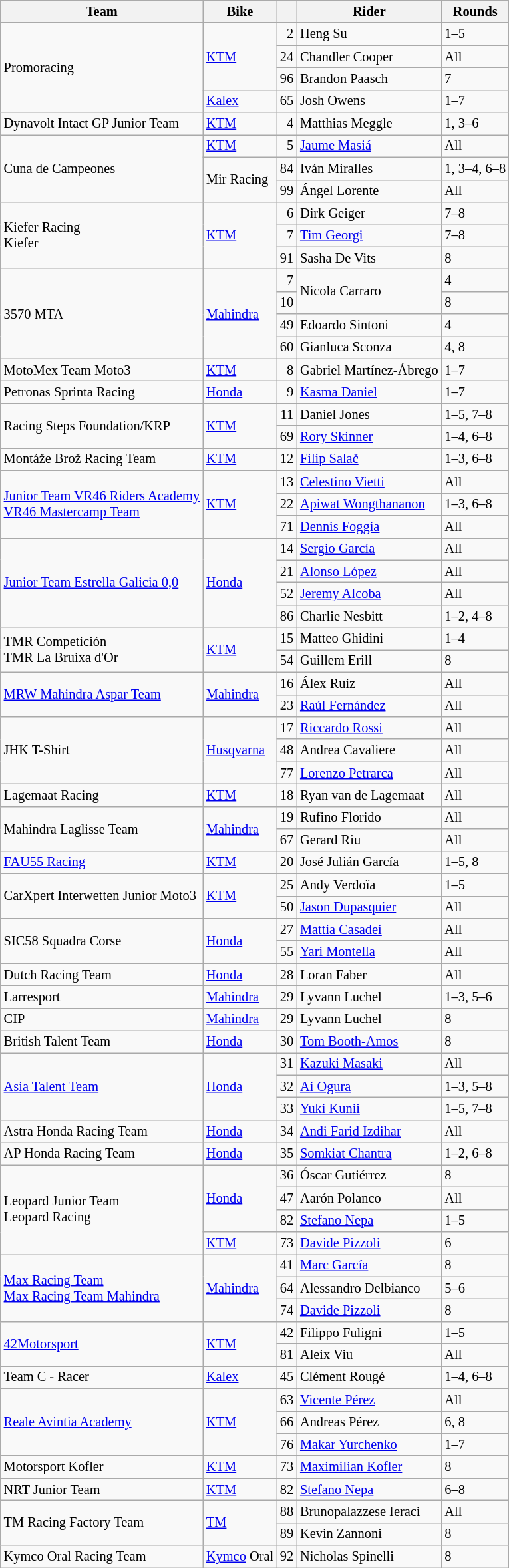<table class="wikitable" style="font-size: 85%">
<tr>
<th>Team</th>
<th>Bike</th>
<th></th>
<th>Rider</th>
<th>Rounds</th>
</tr>
<tr>
<td rowspan=4> Promoracing</td>
<td rowspan=3><a href='#'>KTM</a></td>
<td align=right>2</td>
<td> Heng Su</td>
<td>1–5</td>
</tr>
<tr>
<td align=right>24</td>
<td> Chandler Cooper</td>
<td>All</td>
</tr>
<tr>
<td align=right>96</td>
<td> Brandon Paasch</td>
<td>7</td>
</tr>
<tr>
<td><a href='#'>Kalex</a></td>
<td align=right>65</td>
<td> Josh Owens</td>
<td>1–7</td>
</tr>
<tr>
<td> Dynavolt Intact GP Junior Team</td>
<td><a href='#'>KTM</a></td>
<td align=right>4</td>
<td> Matthias Meggle</td>
<td>1, 3–6</td>
</tr>
<tr>
<td rowspan=3> Cuna de Campeones</td>
<td rowspan=1><a href='#'>KTM</a></td>
<td align=right>5</td>
<td> <a href='#'>Jaume Masiá</a></td>
<td>All</td>
</tr>
<tr>
<td rowspan=2>Mir Racing</td>
<td align=right>84</td>
<td> Iván Miralles</td>
<td>1, 3–4, 6–8</td>
</tr>
<tr>
<td align=right>99</td>
<td> Ángel Lorente</td>
<td>All</td>
</tr>
<tr>
<td rowspan=3> Kiefer Racing<br> Kiefer</td>
<td rowspan=3><a href='#'>KTM</a></td>
<td align=right>6</td>
<td> Dirk Geiger</td>
<td>7–8</td>
</tr>
<tr>
<td align=right>7</td>
<td> <a href='#'>Tim Georgi</a></td>
<td>7–8</td>
</tr>
<tr>
<td align=right>91</td>
<td> Sasha De Vits</td>
<td>8</td>
</tr>
<tr>
<td rowspan=4> 3570 MTA</td>
<td rowspan=4><a href='#'>Mahindra</a></td>
<td align=right>7</td>
<td rowspan=2> Nicola Carraro</td>
<td>4</td>
</tr>
<tr>
<td align=right>10</td>
<td>8</td>
</tr>
<tr>
<td align=right>49</td>
<td> Edoardo Sintoni</td>
<td>4</td>
</tr>
<tr>
<td align=right>60</td>
<td> Gianluca Sconza</td>
<td>4, 8</td>
</tr>
<tr>
<td> MotoMex Team Moto3</td>
<td><a href='#'>KTM</a></td>
<td align=right>8</td>
<td> Gabriel Martínez-Ábrego</td>
<td>1–7</td>
</tr>
<tr>
<td> Petronas Sprinta Racing</td>
<td><a href='#'>Honda</a></td>
<td align=right>9</td>
<td> <a href='#'>Kasma Daniel</a></td>
<td>1–7</td>
</tr>
<tr>
<td rowspan=2> Racing Steps Foundation/KRP</td>
<td rowspan=2><a href='#'>KTM</a></td>
<td align=right>11</td>
<td> Daniel Jones</td>
<td>1–5, 7–8</td>
</tr>
<tr>
<td align=right>69</td>
<td> <a href='#'>Rory Skinner</a></td>
<td>1–4, 6–8</td>
</tr>
<tr>
<td> Montáže Brož Racing Team</td>
<td><a href='#'>KTM</a></td>
<td align=right>12</td>
<td> <a href='#'>Filip Salač</a></td>
<td>1–3, 6–8</td>
</tr>
<tr>
<td rowspan=3> <a href='#'>Junior Team VR46 Riders Academy</a><br> <a href='#'>VR46 Mastercamp Team</a></td>
<td rowspan=3><a href='#'>KTM</a></td>
<td align=right>13</td>
<td> <a href='#'>Celestino Vietti</a></td>
<td>All</td>
</tr>
<tr>
<td align=right>22</td>
<td> <a href='#'>Apiwat Wongthananon</a></td>
<td>1–3, 6–8</td>
</tr>
<tr>
<td align=right>71</td>
<td> <a href='#'>Dennis Foggia</a></td>
<td>All</td>
</tr>
<tr>
<td rowspan=4> <a href='#'>Junior Team Estrella Galicia 0,0</a></td>
<td rowspan=4><a href='#'>Honda</a></td>
<td align=right>14</td>
<td> <a href='#'>Sergio García</a></td>
<td>All</td>
</tr>
<tr>
<td align=right>21</td>
<td> <a href='#'>Alonso López</a></td>
<td>All</td>
</tr>
<tr>
<td align=right>52</td>
<td> <a href='#'>Jeremy Alcoba</a></td>
<td>All</td>
</tr>
<tr>
<td align=right>86</td>
<td> Charlie Nesbitt</td>
<td>1–2, 4–8</td>
</tr>
<tr>
<td rowspan=2> TMR Competición<br> TMR La Bruixa d'Or</td>
<td rowspan=2><a href='#'>KTM</a></td>
<td align=right>15</td>
<td> Matteo Ghidini</td>
<td>1–4</td>
</tr>
<tr>
<td align=right>54</td>
<td> Guillem Erill</td>
<td>8</td>
</tr>
<tr>
<td rowspan=2> <a href='#'>MRW Mahindra Aspar Team</a></td>
<td rowspan=2><a href='#'>Mahindra</a></td>
<td align=right>16</td>
<td> Álex Ruiz</td>
<td>All</td>
</tr>
<tr>
<td align=right>23</td>
<td> <a href='#'>Raúl Fernández</a></td>
<td>All</td>
</tr>
<tr>
<td rowspan=3> JHK T-Shirt</td>
<td rowspan=3><a href='#'>Husqvarna</a></td>
<td align=right>17</td>
<td> <a href='#'>Riccardo Rossi</a></td>
<td>All</td>
</tr>
<tr>
<td align=right>48</td>
<td> Andrea Cavaliere</td>
<td>All</td>
</tr>
<tr>
<td align=right>77</td>
<td> <a href='#'>Lorenzo Petrarca</a></td>
<td>All</td>
</tr>
<tr>
<td> Lagemaat Racing</td>
<td><a href='#'>KTM</a></td>
<td align=right>18</td>
<td> Ryan van de Lagemaat</td>
<td>All</td>
</tr>
<tr>
<td rowspan=2> Mahindra Laglisse Team</td>
<td rowspan=2><a href='#'>Mahindra</a></td>
<td align=right>19</td>
<td> Rufino Florido</td>
<td>All</td>
</tr>
<tr>
<td align=right>67</td>
<td> Gerard Riu</td>
<td>All</td>
</tr>
<tr>
<td> <a href='#'>FAU55 Racing</a></td>
<td><a href='#'>KTM</a></td>
<td align=right>20</td>
<td> José Julián García</td>
<td>1–5, 8</td>
</tr>
<tr>
<td rowspan=2> CarXpert Interwetten Junior Moto3</td>
<td rowspan=2><a href='#'>KTM</a></td>
<td align=right>25</td>
<td> Andy Verdoïa</td>
<td>1–5</td>
</tr>
<tr>
<td align=right>50</td>
<td> <a href='#'>Jason Dupasquier</a></td>
<td>All</td>
</tr>
<tr>
<td rowspan=2> SIC58 Squadra Corse</td>
<td rowspan=2><a href='#'>Honda</a></td>
<td align=right>27</td>
<td> <a href='#'>Mattia Casadei</a></td>
<td>All</td>
</tr>
<tr>
<td align=right>55</td>
<td> <a href='#'>Yari Montella</a></td>
<td>All</td>
</tr>
<tr>
<td> Dutch Racing Team</td>
<td><a href='#'>Honda</a></td>
<td align=right>28</td>
<td> Loran Faber</td>
<td>All</td>
</tr>
<tr>
<td> Larresport</td>
<td><a href='#'>Mahindra</a></td>
<td align=right>29</td>
<td> Lyvann Luchel</td>
<td>1–3, 5–6</td>
</tr>
<tr>
<td> CIP</td>
<td><a href='#'>Mahindra</a></td>
<td align=right>29</td>
<td> Lyvann Luchel</td>
<td>8</td>
</tr>
<tr>
<td> British Talent Team</td>
<td><a href='#'>Honda</a></td>
<td align=right>30</td>
<td> <a href='#'>Tom Booth-Amos</a></td>
<td>8</td>
</tr>
<tr>
<td rowspan=3> <a href='#'>Asia Talent Team</a></td>
<td rowspan=3><a href='#'>Honda</a></td>
<td align=right>31</td>
<td> <a href='#'>Kazuki Masaki</a></td>
<td>All</td>
</tr>
<tr>
<td align=right>32</td>
<td> <a href='#'>Ai Ogura</a></td>
<td>1–3, 5–8</td>
</tr>
<tr>
<td align=right>33</td>
<td> <a href='#'>Yuki Kunii</a></td>
<td>1–5, 7–8</td>
</tr>
<tr>
<td> Astra Honda Racing Team</td>
<td><a href='#'>Honda</a></td>
<td align=right>34</td>
<td> <a href='#'>Andi Farid Izdihar</a></td>
<td>All</td>
</tr>
<tr>
<td> AP Honda Racing Team</td>
<td><a href='#'>Honda</a></td>
<td align=right>35</td>
<td> <a href='#'>Somkiat Chantra</a></td>
<td>1–2, 6–8</td>
</tr>
<tr>
<td rowspan=4> Leopard Junior Team<br> Leopard Racing</td>
<td rowspan=3><a href='#'>Honda</a></td>
<td align=right>36</td>
<td> Óscar Gutiérrez</td>
<td>8</td>
</tr>
<tr>
<td align=right>47</td>
<td> Aarón Polanco</td>
<td>All</td>
</tr>
<tr>
<td align=right>82</td>
<td> <a href='#'>Stefano Nepa</a></td>
<td>1–5</td>
</tr>
<tr>
<td><a href='#'>KTM</a></td>
<td align=right>73</td>
<td> <a href='#'>Davide Pizzoli</a></td>
<td>6</td>
</tr>
<tr>
<td rowspan=3> <a href='#'>Max Racing Team</a><br> <a href='#'>Max Racing Team Mahindra</a></td>
<td rowspan=3><a href='#'>Mahindra</a></td>
<td align=right>41</td>
<td> <a href='#'>Marc García</a></td>
<td>8</td>
</tr>
<tr>
<td align=right>64</td>
<td> Alessandro Delbianco</td>
<td>5–6</td>
</tr>
<tr>
<td align=right>74</td>
<td> <a href='#'>Davide Pizzoli</a></td>
<td>8</td>
</tr>
<tr>
<td rowspan=2> <a href='#'>42Motorsport</a></td>
<td rowspan=2><a href='#'>KTM</a></td>
<td align=right>42</td>
<td> Filippo Fuligni</td>
<td>1–5</td>
</tr>
<tr>
<td align=right>81</td>
<td> Aleix Viu</td>
<td>All</td>
</tr>
<tr>
<td> Team C - Racer</td>
<td><a href='#'>Kalex</a></td>
<td align=right>45</td>
<td> Clément Rougé</td>
<td>1–4, 6–8</td>
</tr>
<tr>
<td rowspan=3> <a href='#'>Reale Avintia Academy</a></td>
<td rowspan=3><a href='#'>KTM</a></td>
<td align=right>63</td>
<td> <a href='#'>Vicente Pérez</a></td>
<td>All</td>
</tr>
<tr>
<td align=right>66</td>
<td> Andreas Pérez</td>
<td>6, 8</td>
</tr>
<tr>
<td align=right>76</td>
<td> <a href='#'>Makar Yurchenko</a></td>
<td>1–7</td>
</tr>
<tr>
<td> Motorsport Kofler</td>
<td><a href='#'>KTM</a></td>
<td align=right>73</td>
<td> <a href='#'>Maximilian Kofler</a></td>
<td>8</td>
</tr>
<tr>
<td> NRT Junior Team</td>
<td><a href='#'>KTM</a></td>
<td align=right>82</td>
<td> <a href='#'>Stefano Nepa</a></td>
<td>6–8</td>
</tr>
<tr>
<td rowspan=2> TM Racing Factory Team</td>
<td rowspan=2><a href='#'>TM</a></td>
<td align=right>88</td>
<td> Brunopalazzese Ieraci</td>
<td>All</td>
</tr>
<tr>
<td align=right>89</td>
<td> Kevin Zannoni</td>
<td>8</td>
</tr>
<tr>
<td> Kymco Oral Racing Team</td>
<td><a href='#'>Kymco</a> Oral</td>
<td align=right>92</td>
<td> Nicholas Spinelli</td>
<td>8</td>
</tr>
</table>
